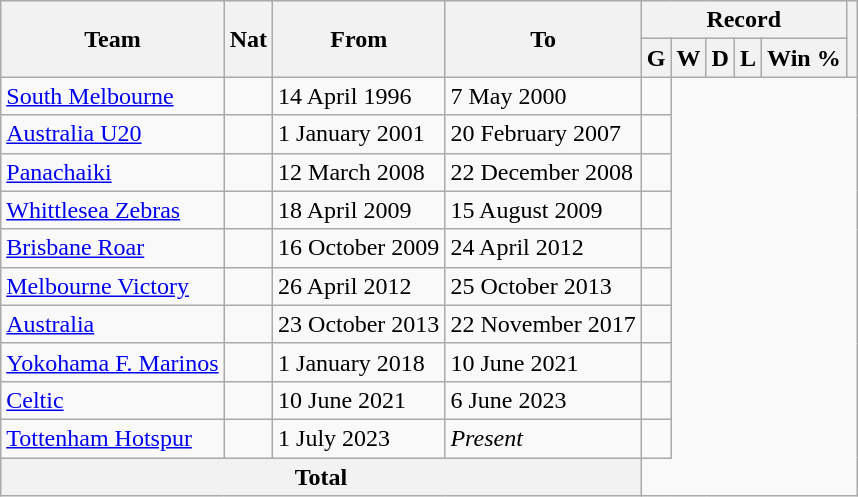<table class="wikitable" style="text-align: center">
<tr>
<th rowspan="2">Team</th>
<th rowspan="2">Nat</th>
<th rowspan="2">From</th>
<th rowspan="2">To</th>
<th colspan="5">Record</th>
<th rowspan=2></th>
</tr>
<tr>
<th>G</th>
<th>W</th>
<th>D</th>
<th>L</th>
<th>Win %</th>
</tr>
<tr>
<td align=left><a href='#'>South Melbourne</a></td>
<td></td>
<td align=left>14 April 1996</td>
<td align=left>7 May 2000<br></td>
<td></td>
</tr>
<tr>
<td align=left><a href='#'>Australia U20</a></td>
<td></td>
<td align=left>1 January 2001</td>
<td align=left>20 February 2007<br></td>
<td></td>
</tr>
<tr>
<td align=left><a href='#'>Panachaiki</a></td>
<td></td>
<td align=left>12 March 2008</td>
<td align=left>22 December 2008<br></td>
<td></td>
</tr>
<tr>
<td align=left><a href='#'>Whittlesea Zebras</a></td>
<td></td>
<td align=left>18 April 2009</td>
<td align=left>15 August 2009<br></td>
<td></td>
</tr>
<tr>
<td align=left><a href='#'>Brisbane Roar</a></td>
<td></td>
<td align=left>16 October 2009</td>
<td align=left>24 April 2012<br></td>
<td></td>
</tr>
<tr>
<td align=left><a href='#'>Melbourne Victory</a></td>
<td></td>
<td align=left>26 April 2012</td>
<td align=left>25 October 2013<br></td>
<td></td>
</tr>
<tr>
<td align=left><a href='#'>Australia</a></td>
<td></td>
<td align=left>23 October 2013</td>
<td align=left>22 November 2017<br></td>
<td></td>
</tr>
<tr>
<td align=left><a href='#'>Yokohama F. Marinos</a></td>
<td></td>
<td align=left>1 January 2018</td>
<td align=left>10 June 2021<br></td>
<td></td>
</tr>
<tr>
<td align=left><a href='#'>Celtic</a></td>
<td></td>
<td align=left>10 June 2021</td>
<td align=left>6 June 2023<br></td>
<td></td>
</tr>
<tr>
<td align=left><a href='#'>Tottenham Hotspur</a></td>
<td></td>
<td align=left>1 July 2023</td>
<td align=left><em>Present</em><br></td>
<td></td>
</tr>
<tr>
<th colspan=4>Total<br></th>
</tr>
</table>
